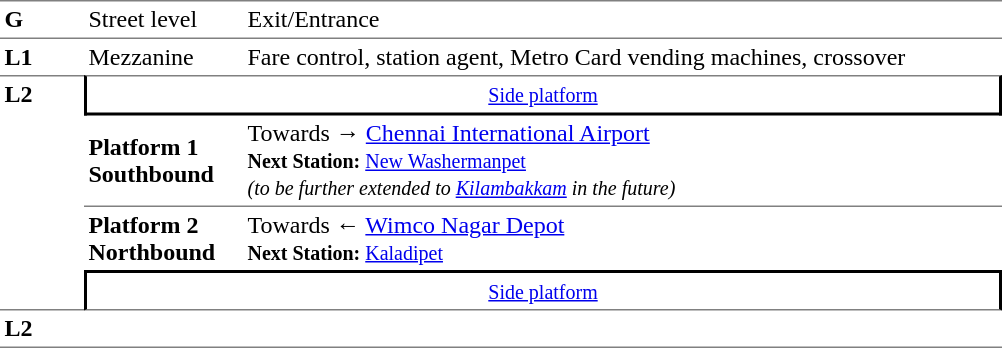<table border="0" cellspacing="0" cellpadding="3" table>
<tr>
<td style="border-bottom:solid 1px gray;border-top:solid 1px gray;" width="50" valign="top"><strong>G</strong></td>
<td style="border-top:solid 1px gray;border-bottom:solid 1px gray;" width="100" valign="top">Street level</td>
<td style="border-top:solid 1px gray;border-bottom:solid 1px gray;" width="500" valign="top">Exit/Entrance</td>
</tr>
<tr>
<td valign="top"><strong>L1</strong></td>
<td valign="top">Mezzanine</td>
<td valign="top">Fare control, station agent, Metro Card vending machines, crossover<br></td>
</tr>
<tr>
<td rowspan="4" style="border-top:solid 1px gray;border-bottom:solid 1px gray;" width="50" valign="top"><strong>L2</strong></td>
<td colspan="2" style="border-top:solid 1px gray;border-right:solid 2px black;border-left:solid 2px black;border-bottom:solid 2px black;text-align:center;"><small><a href='#'>Side platform</a></small></td>
</tr>
<tr>
<td style="border-bottom:solid 1px gray;" width="100"><span><strong>Platform 1</strong><br><strong>Southbound</strong></span></td>
<td style="border-bottom:solid 1px gray;" width="500">Towards → <a href='#'>Chennai International Airport</a><br><small><strong>Next Station:</strong> <a href='#'>New Washermanpet</a><br><em>(to be further extended to <a href='#'>Kilambakkam</a> in the future)</em></small></td>
</tr>
<tr>
<td><span><strong>Platform 2</strong><br><strong>Northbound</strong></span></td>
<td><span></span>Towards ← <a href='#'>Wimco Nagar Depot</a><br><small><strong>Next Station:</strong> <a href='#'>Kaladipet</a></small></td>
</tr>
<tr>
<td colspan="2" style="border-top:solid 2px black;border-right:solid 2px black;border-left:solid 2px black;border-bottom:solid 1px gray;text-align:center;"><small><a href='#'>Side platform</a></small></td>
</tr>
<tr>
<td rowspan="2" style="border-bottom:solid 1px gray;" width="50" valign="top"><strong>L2</strong></td>
<td style="border-bottom:solid 1px gray;" width="100"></td>
<td style="border-bottom:solid 1px gray;" width="500"></td>
</tr>
<tr>
</tr>
</table>
